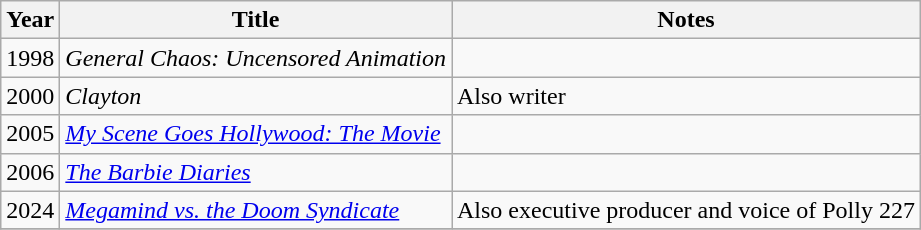<table class="wikitable">
<tr>
<th>Year</th>
<th>Title</th>
<th>Notes</th>
</tr>
<tr>
<td>1998</td>
<td><em>General Chaos: Uncensored Animation</em></td>
<td></td>
</tr>
<tr>
<td>2000</td>
<td><em>Clayton</em></td>
<td>Also writer</td>
</tr>
<tr>
<td>2005</td>
<td><em><a href='#'>My Scene Goes Hollywood: The Movie</a></em></td>
<td></td>
</tr>
<tr>
<td>2006</td>
<td><em><a href='#'>The Barbie Diaries</a></em></td>
<td></td>
</tr>
<tr>
<td>2024</td>
<td><em><a href='#'>Megamind vs. the Doom Syndicate</a></em></td>
<td>Also executive producer and voice of Polly 227</td>
</tr>
<tr>
</tr>
</table>
